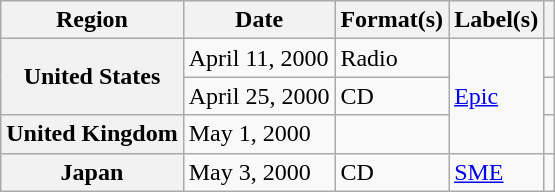<table class="wikitable plainrowheaders">
<tr>
<th scope="col">Region</th>
<th scope="col">Date</th>
<th scope="col">Format(s)</th>
<th scope="col">Label(s)</th>
<th scope="col"></th>
</tr>
<tr>
<th scope="row" rowspan="2">United States</th>
<td>April 11, 2000</td>
<td>Radio</td>
<td rowspan="3"><a href='#'>Epic</a></td>
<td></td>
</tr>
<tr>
<td>April 25, 2000</td>
<td>CD</td>
<td></td>
</tr>
<tr>
<th scope="row">United Kingdom</th>
<td>May 1, 2000</td>
<td></td>
<td></td>
</tr>
<tr>
<th scope="row">Japan</th>
<td>May 3, 2000</td>
<td>CD</td>
<td><a href='#'>SME</a></td>
<td></td>
</tr>
</table>
